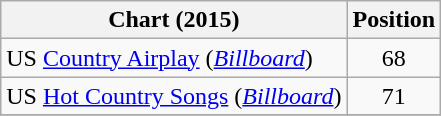<table class="wikitable sortable">
<tr>
<th scope="col">Chart (2015)</th>
<th scope="col">Position</th>
</tr>
<tr>
<td>US <a href='#'>Country Airplay</a> (<em><a href='#'>Billboard</a></em>)</td>
<td align="center">68</td>
</tr>
<tr>
<td>US <a href='#'>Hot Country Songs</a> (<em><a href='#'>Billboard</a></em>)</td>
<td align="center">71</td>
</tr>
<tr>
</tr>
</table>
